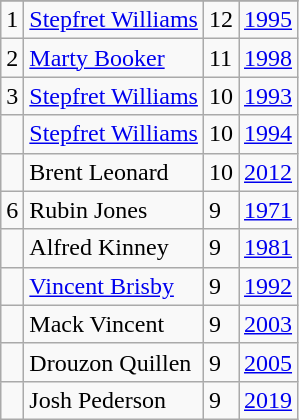<table class="wikitable">
<tr>
</tr>
<tr>
<td>1</td>
<td><a href='#'>Stepfret Williams</a></td>
<td>12</td>
<td><a href='#'>1995</a></td>
</tr>
<tr>
<td>2</td>
<td><a href='#'>Marty Booker</a></td>
<td>11</td>
<td><a href='#'>1998</a></td>
</tr>
<tr>
<td>3</td>
<td><a href='#'>Stepfret Williams</a></td>
<td>10</td>
<td><a href='#'>1993</a></td>
</tr>
<tr>
<td></td>
<td><a href='#'>Stepfret Williams</a></td>
<td>10</td>
<td><a href='#'>1994</a></td>
</tr>
<tr>
<td></td>
<td>Brent Leonard</td>
<td>10</td>
<td><a href='#'>2012</a></td>
</tr>
<tr>
<td>6</td>
<td>Rubin Jones</td>
<td>9</td>
<td><a href='#'>1971</a></td>
</tr>
<tr>
<td></td>
<td>Alfred Kinney</td>
<td>9</td>
<td><a href='#'>1981</a></td>
</tr>
<tr>
<td></td>
<td><a href='#'>Vincent Brisby</a></td>
<td>9</td>
<td><a href='#'>1992</a></td>
</tr>
<tr>
<td></td>
<td>Mack Vincent</td>
<td>9</td>
<td><a href='#'>2003</a></td>
</tr>
<tr>
<td></td>
<td>Drouzon Quillen</td>
<td>9</td>
<td><a href='#'>2005</a></td>
</tr>
<tr>
<td></td>
<td>Josh Pederson</td>
<td>9</td>
<td><a href='#'>2019</a></td>
</tr>
</table>
